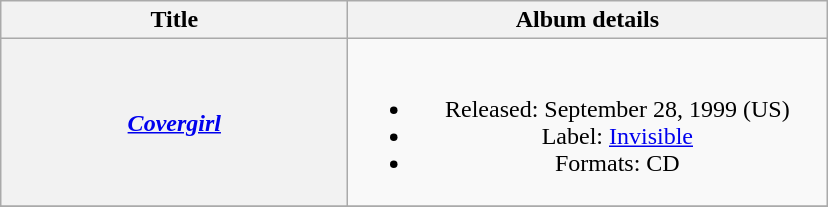<table class="wikitable plainrowheaders" style="text-align:center;">
<tr>
<th scope="col" rowspan="1" style="width:14em;">Title</th>
<th scope="col" rowspan="1" style="width:19.5em;">Album details</th>
</tr>
<tr>
<th scope="row"><em><a href='#'>Covergirl</a></em></th>
<td><br><ul><li>Released: September 28, 1999 <span>(US)</span></li><li>Label: <a href='#'>Invisible</a></li><li>Formats: CD</li></ul></td>
</tr>
<tr>
</tr>
</table>
